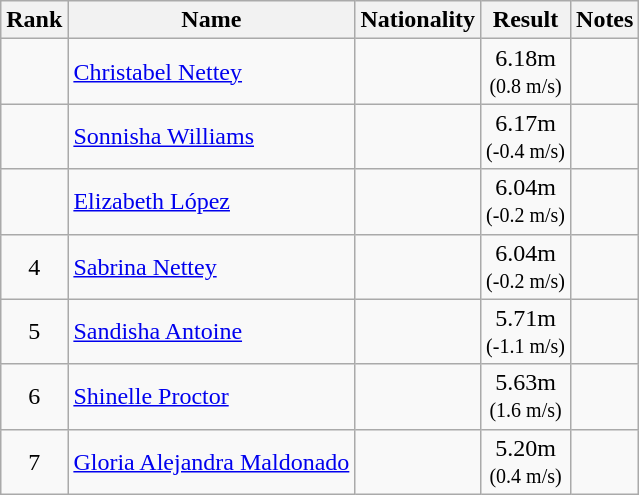<table class="wikitable sortable" style="text-align:center">
<tr>
<th>Rank</th>
<th>Name</th>
<th>Nationality</th>
<th>Result</th>
<th>Notes</th>
</tr>
<tr>
<td></td>
<td align=left><a href='#'>Christabel Nettey</a></td>
<td align=left></td>
<td>6.18m<br><small>(0.8 m/s)</small></td>
<td></td>
</tr>
<tr>
<td></td>
<td align=left><a href='#'>Sonnisha Williams</a></td>
<td align=left></td>
<td>6.17m<br><small>(-0.4 m/s)</small></td>
<td></td>
</tr>
<tr>
<td></td>
<td align=left><a href='#'>Elizabeth López</a></td>
<td align=left></td>
<td>6.04m<br><small>(-0.2 m/s)</small></td>
<td></td>
</tr>
<tr>
<td>4</td>
<td align=left><a href='#'>Sabrina Nettey</a></td>
<td align=left></td>
<td>6.04m<br><small>(-0.2 m/s)</small></td>
<td></td>
</tr>
<tr>
<td>5</td>
<td align=left><a href='#'>Sandisha Antoine</a></td>
<td align=left></td>
<td>5.71m<br><small>(-1.1 m/s)</small></td>
<td></td>
</tr>
<tr>
<td>6</td>
<td align=left><a href='#'>Shinelle Proctor</a></td>
<td align=left></td>
<td>5.63m<br><small>(1.6 m/s)</small></td>
<td></td>
</tr>
<tr>
<td>7</td>
<td align=left><a href='#'>Gloria Alejandra Maldonado</a></td>
<td align=left></td>
<td>5.20m<br><small>(0.4 m/s)</small></td>
<td></td>
</tr>
</table>
